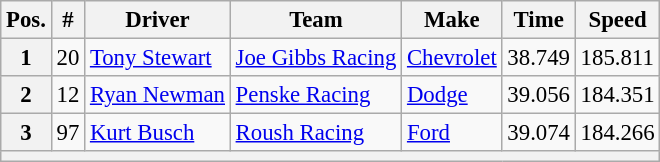<table class="wikitable" style="font-size:95%">
<tr>
<th>Pos.</th>
<th>#</th>
<th>Driver</th>
<th>Team</th>
<th>Make</th>
<th>Time</th>
<th>Speed</th>
</tr>
<tr>
<th>1</th>
<td>20</td>
<td><a href='#'>Tony Stewart</a></td>
<td><a href='#'>Joe Gibbs Racing</a></td>
<td><a href='#'>Chevrolet</a></td>
<td>38.749</td>
<td>185.811</td>
</tr>
<tr>
<th>2</th>
<td>12</td>
<td><a href='#'>Ryan Newman</a></td>
<td><a href='#'>Penske Racing</a></td>
<td><a href='#'>Dodge</a></td>
<td>39.056</td>
<td>184.351</td>
</tr>
<tr>
<th>3</th>
<td>97</td>
<td><a href='#'>Kurt Busch</a></td>
<td><a href='#'>Roush Racing</a></td>
<td><a href='#'>Ford</a></td>
<td>39.074</td>
<td>184.266</td>
</tr>
<tr>
<th colspan="7"></th>
</tr>
</table>
